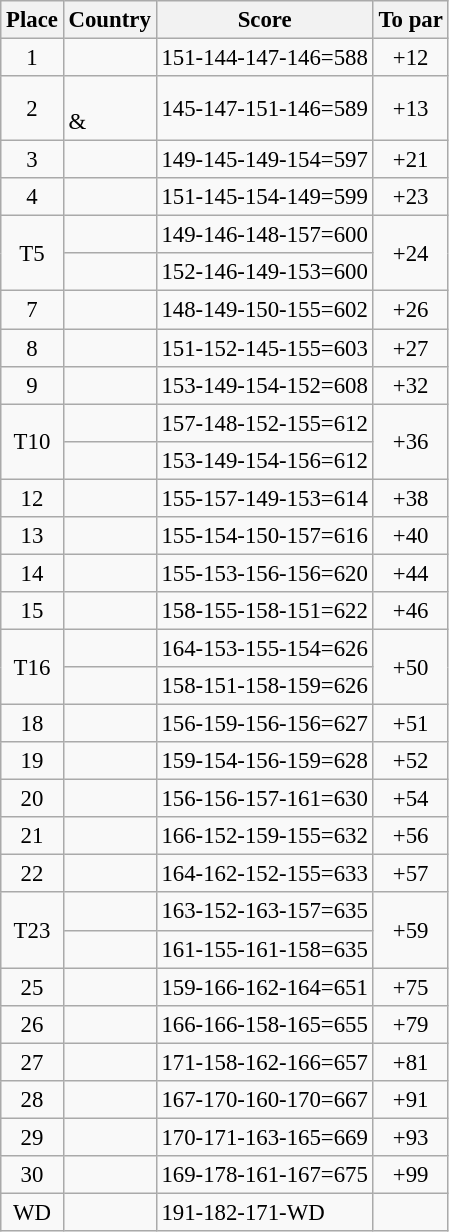<table class="wikitable" style="font-size:95%;">
<tr>
<th>Place</th>
<th>Country</th>
<th>Score</th>
<th>To par</th>
</tr>
<tr>
<td align=center>1</td>
<td></td>
<td>151-144-147-146=588</td>
<td align=center>+12</td>
</tr>
<tr>
<td align=center>2</td>
<td><br>& </td>
<td>145-147-151-146=589</td>
<td align=center>+13</td>
</tr>
<tr>
<td align=center>3</td>
<td></td>
<td>149-145-149-154=597</td>
<td align=center>+21</td>
</tr>
<tr>
<td align=center>4</td>
<td></td>
<td>151-145-154-149=599</td>
<td align=center>+23</td>
</tr>
<tr>
<td rowspan=2 align=center>T5</td>
<td></td>
<td>149-146-148-157=600</td>
<td rowspan=2 align=center>+24</td>
</tr>
<tr>
<td></td>
<td>152-146-149-153=600</td>
</tr>
<tr>
<td align=center>7</td>
<td></td>
<td>148-149-150-155=602</td>
<td align=center>+26</td>
</tr>
<tr>
<td align=center>8</td>
<td></td>
<td>151-152-145-155=603</td>
<td align=center>+27</td>
</tr>
<tr>
<td align=center>9</td>
<td></td>
<td>153-149-154-152=608</td>
<td align=center>+32</td>
</tr>
<tr>
<td rowspan=2 align=center>T10</td>
<td></td>
<td>157-148-152-155=612</td>
<td rowspan=2 align=center>+36</td>
</tr>
<tr>
<td></td>
<td>153-149-154-156=612</td>
</tr>
<tr>
<td align=center>12</td>
<td></td>
<td>155-157-149-153=614</td>
<td align=center>+38</td>
</tr>
<tr>
<td align=center>13</td>
<td></td>
<td>155-154-150-157=616</td>
<td align=center>+40</td>
</tr>
<tr>
<td align=center>14</td>
<td></td>
<td>155-153-156-156=620</td>
<td align=center>+44</td>
</tr>
<tr>
<td align=center>15</td>
<td></td>
<td>158-155-158-151=622</td>
<td align=center>+46</td>
</tr>
<tr>
<td rowspan=2 align=center>T16</td>
<td></td>
<td>164-153-155-154=626</td>
<td rowspan=2 align=center>+50</td>
</tr>
<tr>
<td></td>
<td>158-151-158-159=626</td>
</tr>
<tr>
<td align=center>18</td>
<td></td>
<td>156-159-156-156=627</td>
<td align=center>+51</td>
</tr>
<tr>
<td align=center>19</td>
<td></td>
<td>159-154-156-159=628</td>
<td align=center>+52</td>
</tr>
<tr>
<td align=center>20</td>
<td></td>
<td>156-156-157-161=630</td>
<td align=center>+54</td>
</tr>
<tr>
<td align=center>21</td>
<td></td>
<td>166-152-159-155=632</td>
<td align=center>+56</td>
</tr>
<tr>
<td align=center>22</td>
<td></td>
<td>164-162-152-155=633</td>
<td align=center>+57</td>
</tr>
<tr>
<td rowspan=2 align=center>T23</td>
<td></td>
<td>163-152-163-157=635</td>
<td rowspan=2 align=center>+59</td>
</tr>
<tr>
<td></td>
<td>161-155-161-158=635</td>
</tr>
<tr>
<td align=center>25</td>
<td></td>
<td>159-166-162-164=651</td>
<td align=center>+75</td>
</tr>
<tr>
<td align=center>26</td>
<td></td>
<td>166-166-158-165=655</td>
<td align=center>+79</td>
</tr>
<tr>
<td align=center>27</td>
<td></td>
<td>171-158-162-166=657</td>
<td align=center>+81</td>
</tr>
<tr>
<td align=center>28</td>
<td></td>
<td>167-170-160-170=667</td>
<td align=center>+91</td>
</tr>
<tr>
<td align=center>29</td>
<td></td>
<td>170-171-163-165=669</td>
<td align=center>+93</td>
</tr>
<tr>
<td align=center>30</td>
<td></td>
<td>169-178-161-167=675</td>
<td align=center>+99</td>
</tr>
<tr>
<td align=center>WD</td>
<td></td>
<td>191-182-171-WD</td>
<td></td>
</tr>
</table>
